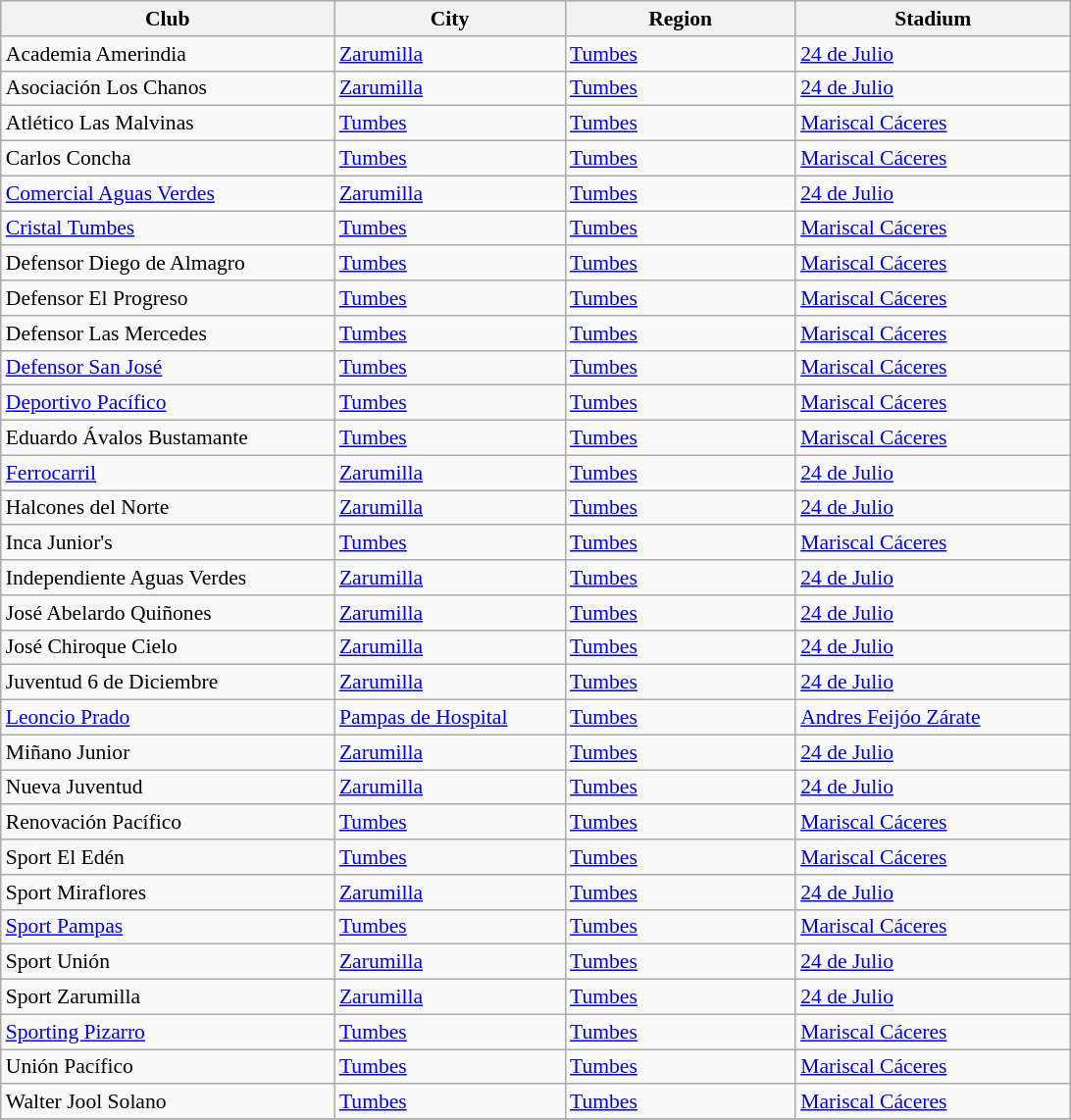<table class="wikitable sortable" style="font-size:90%">
<tr>
<th width=220px>Club</th>
<th width=150px>City</th>
<th width=150px>Region</th>
<th width=180px>Stadium</th>
</tr>
<tr>
<td>Academia Amerindia</td>
<td><a href='#'>Zarumilla</a></td>
<td><a href='#'>Tumbes</a></td>
<td><a href='#'>24 de Julio</a></td>
</tr>
<tr>
<td>Asociación Los Chanos</td>
<td><a href='#'>Zarumilla</a></td>
<td><a href='#'>Tumbes</a></td>
<td><a href='#'>24 de Julio</a></td>
</tr>
<tr>
<td>Atlético Las Malvinas</td>
<td><a href='#'>Tumbes</a></td>
<td><a href='#'>Tumbes</a></td>
<td><a href='#'>Mariscal Cáceres</a></td>
</tr>
<tr>
<td>Carlos Concha</td>
<td><a href='#'>Tumbes</a></td>
<td><a href='#'>Tumbes</a></td>
<td><a href='#'>Mariscal Cáceres</a></td>
</tr>
<tr>
<td><a href='#'>Comercial Aguas Verdes</a></td>
<td><a href='#'>Zarumilla</a></td>
<td><a href='#'>Tumbes</a></td>
<td><a href='#'>24 de Julio</a></td>
</tr>
<tr>
<td><a href='#'>Cristal Tumbes</a></td>
<td><a href='#'>Tumbes</a></td>
<td><a href='#'>Tumbes</a></td>
<td><a href='#'>Mariscal Cáceres</a></td>
</tr>
<tr>
<td>Defensor Diego de Almagro</td>
<td><a href='#'>Tumbes</a></td>
<td><a href='#'>Tumbes</a></td>
<td><a href='#'>Mariscal Cáceres</a></td>
</tr>
<tr>
<td>Defensor El Progreso</td>
<td><a href='#'>Tumbes</a></td>
<td><a href='#'>Tumbes</a></td>
<td><a href='#'>Mariscal Cáceres</a></td>
</tr>
<tr>
<td>Defensor Las Mercedes</td>
<td><a href='#'>Tumbes</a></td>
<td><a href='#'>Tumbes</a></td>
<td><a href='#'>Mariscal Cáceres</a></td>
</tr>
<tr>
<td><a href='#'>Defensor San José</a></td>
<td><a href='#'>Tumbes</a></td>
<td><a href='#'>Tumbes</a></td>
<td><a href='#'>Mariscal Cáceres</a></td>
</tr>
<tr>
<td><a href='#'>Deportivo Pacífico</a></td>
<td><a href='#'>Tumbes</a></td>
<td><a href='#'>Tumbes</a></td>
<td><a href='#'>Mariscal Cáceres</a></td>
</tr>
<tr>
<td>Eduardo Ávalos Bustamante</td>
<td><a href='#'>Tumbes</a></td>
<td><a href='#'>Tumbes</a></td>
<td><a href='#'>Mariscal Cáceres</a></td>
</tr>
<tr>
<td><a href='#'>Ferrocarril</a></td>
<td><a href='#'>Zarumilla</a></td>
<td><a href='#'>Tumbes</a></td>
<td><a href='#'>24 de Julio</a></td>
</tr>
<tr>
<td>Halcones del Norte</td>
<td><a href='#'>Zarumilla</a></td>
<td><a href='#'>Tumbes</a></td>
<td><a href='#'>24 de Julio</a></td>
</tr>
<tr>
<td>Inca Junior's</td>
<td><a href='#'>Tumbes</a></td>
<td><a href='#'>Tumbes</a></td>
<td><a href='#'>Mariscal Cáceres</a></td>
</tr>
<tr>
<td>Independiente Aguas Verdes</td>
<td><a href='#'>Zarumilla</a></td>
<td><a href='#'>Tumbes</a></td>
<td><a href='#'>24 de Julio</a></td>
</tr>
<tr>
<td>José Abelardo Quiñones</td>
<td><a href='#'>Zarumilla</a></td>
<td><a href='#'>Tumbes</a></td>
<td><a href='#'>24 de Julio</a></td>
</tr>
<tr>
<td>José Chiroque Cielo</td>
<td><a href='#'>Zarumilla</a></td>
<td><a href='#'>Tumbes</a></td>
<td><a href='#'>24 de Julio</a></td>
</tr>
<tr>
<td>Juventud 6 de Diciembre</td>
<td><a href='#'>Zarumilla</a></td>
<td><a href='#'>Tumbes</a></td>
<td><a href='#'>24 de Julio</a></td>
</tr>
<tr>
<td><a href='#'>Leoncio Prado</a></td>
<td><a href='#'>Pampas de Hospital</a></td>
<td><a href='#'>Tumbes</a></td>
<td><a href='#'>Andres Feijóo Zárate</a></td>
</tr>
<tr>
<td>Miñano Junior</td>
<td><a href='#'>Zarumilla</a></td>
<td><a href='#'>Tumbes</a></td>
<td><a href='#'>24 de Julio</a></td>
</tr>
<tr>
<td>Nueva Juventud</td>
<td><a href='#'>Zarumilla</a></td>
<td><a href='#'>Tumbes</a></td>
<td><a href='#'>24 de Julio</a></td>
</tr>
<tr>
<td>Renovación Pacífico</td>
<td><a href='#'>Tumbes</a></td>
<td><a href='#'>Tumbes</a></td>
<td><a href='#'>Mariscal Cáceres</a></td>
</tr>
<tr>
<td>Sport El Edén</td>
<td><a href='#'>Tumbes</a></td>
<td><a href='#'>Tumbes</a></td>
<td><a href='#'>Mariscal Cáceres</a></td>
</tr>
<tr>
<td>Sport Miraflores</td>
<td><a href='#'>Zarumilla</a></td>
<td><a href='#'>Tumbes</a></td>
<td><a href='#'>24 de Julio</a></td>
</tr>
<tr>
<td><a href='#'>Sport Pampas</a></td>
<td><a href='#'>Tumbes</a></td>
<td><a href='#'>Tumbes</a></td>
<td><a href='#'>Mariscal Cáceres</a></td>
</tr>
<tr>
<td>Sport Unión</td>
<td><a href='#'>Zarumilla</a></td>
<td><a href='#'>Tumbes</a></td>
<td><a href='#'>24 de Julio</a></td>
</tr>
<tr>
<td>Sport Zarumilla</td>
<td><a href='#'>Zarumilla</a></td>
<td><a href='#'>Tumbes</a></td>
<td><a href='#'>24 de Julio</a></td>
</tr>
<tr>
<td><a href='#'>Sporting Pizarro</a></td>
<td><a href='#'>Tumbes</a></td>
<td><a href='#'>Tumbes</a></td>
<td><a href='#'>Mariscal Cáceres</a></td>
</tr>
<tr>
<td>Unión Pacífico</td>
<td><a href='#'>Tumbes</a></td>
<td><a href='#'>Tumbes</a></td>
<td><a href='#'>Mariscal Cáceres</a></td>
</tr>
<tr>
<td>Walter Jool Solano</td>
<td><a href='#'>Tumbes</a></td>
<td><a href='#'>Tumbes</a></td>
<td><a href='#'>Mariscal Cáceres</a></td>
</tr>
<tr>
</tr>
</table>
